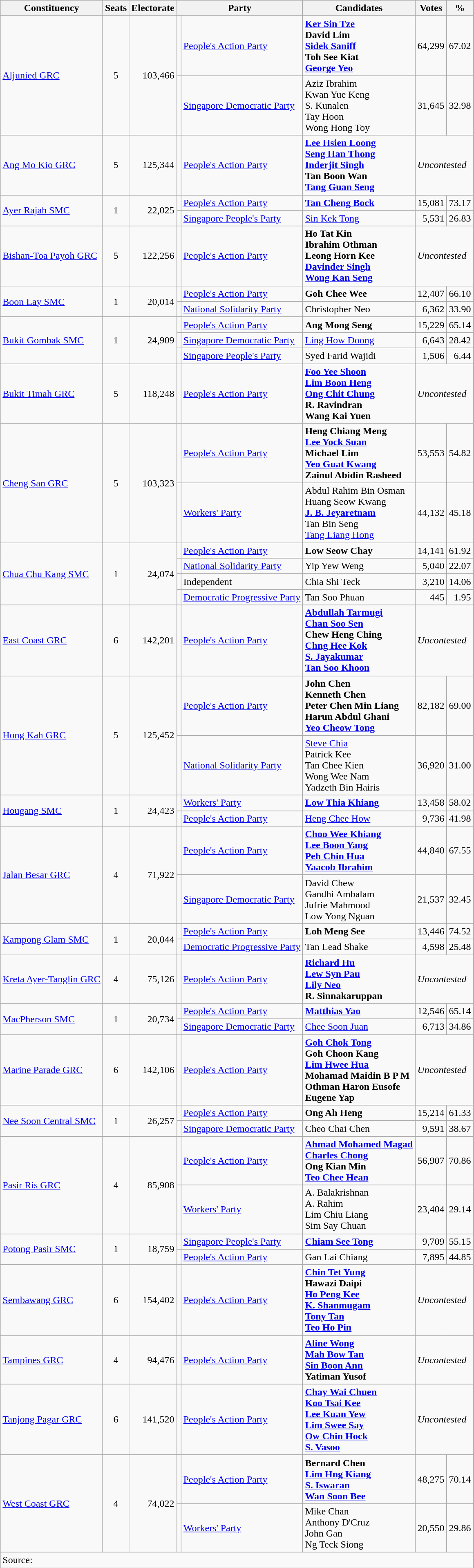<table class="wikitable sortable">
<tr>
<th>Constituency</th>
<th>Seats</th>
<th>Electorate</th>
<th colspan="2">Party</th>
<th>Candidates</th>
<th>Votes</th>
<th>%</th>
</tr>
<tr>
<td rowspan="2"><a href='#'>Aljunied GRC</a></td>
<td rowspan="2" align=center>5</td>
<td rowspan="2" align=right>103,466</td>
<td bgcolor=></td>
<td><a href='#'>People's Action Party</a></td>
<td><strong><a href='#'>Ker Sin Tze</a></strong><br><strong>David Lim</strong><br><strong><a href='#'>Sidek Saniff</a></strong><br><strong>Toh See Kiat</strong><br><strong><a href='#'>George Yeo</a></strong></td>
<td align=right>64,299</td>
<td align=right>67.02</td>
</tr>
<tr>
<td bgcolor=></td>
<td><a href='#'>Singapore Democratic Party</a></td>
<td>Aziz Ibrahim<br>Kwan Yue Keng<br>S. Kunalen<br>Tay Hoon<br>Wong Hong Toy</td>
<td align=right>31,645</td>
<td align=right>32.98</td>
</tr>
<tr>
<td><a href='#'>Ang Mo Kio GRC</a></td>
<td align=center>5</td>
<td align=right>125,344</td>
<td bgcolor=></td>
<td><a href='#'>People's Action Party</a></td>
<td><strong><a href='#'>Lee Hsien Loong</a></strong><br><strong><a href='#'>Seng Han Thong</a></strong><br><a href='#'><strong>Inderjit Singh</strong></a><br><strong>Tan Boon Wan</strong><br><strong><a href='#'>Tang Guan Seng</a></strong></td>
<td colspan="2"><em>Uncontested</em></td>
</tr>
<tr>
<td rowspan="2"><a href='#'>Ayer Rajah SMC</a></td>
<td rowspan="2" align=center>1</td>
<td rowspan="2" align=right>22,025</td>
<td bgcolor=></td>
<td><a href='#'>People's Action Party</a></td>
<td><strong><a href='#'>Tan Cheng Bock</a></strong></td>
<td align=right>15,081</td>
<td align=right>73.17</td>
</tr>
<tr>
<td bgcolor=></td>
<td><a href='#'>Singapore People's Party</a></td>
<td><a href='#'>Sin Kek Tong</a></td>
<td align=right>5,531</td>
<td align=right>26.83</td>
</tr>
<tr>
<td><a href='#'>Bishan-Toa Payoh GRC</a></td>
<td align=center>5</td>
<td align=right>122,256</td>
<td bgcolor=></td>
<td><a href='#'>People's Action Party</a></td>
<td><strong>Ho Tat Kin</strong><br><strong>Ibrahim Othman</strong><br><strong>Leong Horn Kee</strong><br><strong><a href='#'>Davinder Singh</a></strong><br><strong><a href='#'>Wong Kan Seng</a></strong></td>
<td colspan="2"><em>Uncontested</em></td>
</tr>
<tr>
<td rowspan="2"><a href='#'>Boon Lay SMC</a></td>
<td rowspan="2" align=center>1</td>
<td rowspan="2" align=right>20,014</td>
<td bgcolor=></td>
<td><a href='#'>People's Action Party</a></td>
<td><strong>Goh Chee Wee</strong></td>
<td align=right>12,407</td>
<td align=right>66.10</td>
</tr>
<tr>
<td bgcolor=></td>
<td><a href='#'>National Solidarity Party</a></td>
<td>Christopher Neo</td>
<td align=right>6,362</td>
<td align=right>33.90</td>
</tr>
<tr>
<td rowspan="3"><a href='#'>Bukit Gombak SMC</a></td>
<td rowspan="3" align=center>1</td>
<td rowspan="3" align=right>24,909</td>
<td bgcolor=></td>
<td><a href='#'>People's Action Party</a></td>
<td><strong>Ang Mong Seng</strong></td>
<td align=right>15,229</td>
<td align=right>65.14</td>
</tr>
<tr>
<td bgcolor=></td>
<td><a href='#'>Singapore Democratic Party</a></td>
<td><a href='#'>Ling How Doong</a></td>
<td align=right>6,643</td>
<td align=right>28.42</td>
</tr>
<tr>
<td bgcolor=></td>
<td><a href='#'>Singapore People's Party</a></td>
<td>Syed Farid Wajidi</td>
<td align=right>1,506</td>
<td align=right>6.44</td>
</tr>
<tr>
<td><a href='#'>Bukit Timah GRC</a></td>
<td align=center>5</td>
<td align=right>118,248</td>
<td bgcolor=></td>
<td><a href='#'>People's Action Party</a></td>
<td><strong><a href='#'>Foo Yee Shoon</a></strong><br><strong><a href='#'>Lim Boon Heng</a></strong><br><strong><a href='#'>Ong Chit Chung</a></strong><br><strong>R. Ravindran</strong><br><strong>Wang Kai Yuen</strong></td>
<td colspan="2"><em>Uncontested</em></td>
</tr>
<tr>
<td rowspan="2"><a href='#'>Cheng San GRC</a></td>
<td rowspan="2" align=center>5</td>
<td rowspan="2" align=right>103,323</td>
<td bgcolor=></td>
<td><a href='#'>People's Action Party</a></td>
<td><strong>Heng Chiang Meng</strong><br><strong><a href='#'>Lee Yock Suan</a></strong><br><strong>Michael Lim</strong><br><strong><a href='#'>Yeo Guat Kwang</a></strong><br><strong>Zainul Abidin Rasheed</strong></td>
<td align=right>53,553</td>
<td align=right>54.82</td>
</tr>
<tr>
<td bgcolor=></td>
<td><a href='#'>Workers' Party</a></td>
<td>Abdul Rahim Bin Osman<br>Huang Seow Kwang<br><strong><a href='#'>J. B. Jeyaretnam</a></strong><br>Tan Bin Seng<br><a href='#'>Tang Liang Hong</a></td>
<td align=right>44,132</td>
<td align=right>45.18</td>
</tr>
<tr>
<td rowspan="4"><a href='#'>Chua Chu Kang SMC</a></td>
<td rowspan="4" align=center>1</td>
<td rowspan="4" align=right>24,074</td>
<td bgcolor=></td>
<td><a href='#'>People's Action Party</a></td>
<td><strong>Low Seow Chay</strong></td>
<td align=right>14,141</td>
<td align=right>61.92</td>
</tr>
<tr>
<td bgcolor=></td>
<td><a href='#'>National Solidarity Party</a></td>
<td>Yip Yew Weng</td>
<td align=right>5,040</td>
<td align=right>22.07</td>
</tr>
<tr>
<td bgcolor=></td>
<td>Independent</td>
<td>Chia Shi Teck</td>
<td align=right>3,210</td>
<td align=right>14.06</td>
</tr>
<tr>
<td bgcolor=></td>
<td><a href='#'>Democratic Progressive Party</a></td>
<td>Tan Soo Phuan</td>
<td align=right>445</td>
<td align=right>1.95</td>
</tr>
<tr>
<td><a href='#'>East Coast GRC</a></td>
<td align=center>6</td>
<td align=right>142,201</td>
<td bgcolor=></td>
<td><a href='#'>People's Action Party</a></td>
<td><strong><a href='#'>Abdullah Tarmugi</a></strong><br><strong><a href='#'>Chan Soo Sen</a></strong><br><strong>Chew Heng Ching</strong><br><strong><a href='#'>Chng Hee Kok</a></strong><br><strong><a href='#'>S. Jayakumar</a></strong><br><strong><a href='#'>Tan Soo Khoon</a></strong></td>
<td colspan="2"><em>Uncontested</em></td>
</tr>
<tr>
<td rowspan="2"><a href='#'>Hong Kah GRC</a></td>
<td rowspan="2" align=center>5</td>
<td rowspan="2" align=right>125,452</td>
<td bgcolor=></td>
<td><a href='#'>People's Action Party</a></td>
<td><strong>John Chen</strong><br><strong>Kenneth Chen</strong><br><strong>Peter Chen Min Liang</strong><br><strong>Harun Abdul Ghani</strong><br><strong><a href='#'>Yeo Cheow Tong</a></strong></td>
<td align=right>82,182</td>
<td align=right>69.00</td>
</tr>
<tr>
<td bgcolor=></td>
<td><a href='#'>National Solidarity Party</a></td>
<td><a href='#'>Steve Chia</a><br>Patrick Kee <br>Tan Chee Kien<br>Wong Wee Nam<br>Yadzeth Bin Hairis</td>
<td align=right>36,920</td>
<td align=right>31.00</td>
</tr>
<tr>
<td rowspan="2"><a href='#'>Hougang SMC</a></td>
<td rowspan="2" align=center>1</td>
<td rowspan="2" align=right>24,423</td>
<td bgcolor=></td>
<td><a href='#'>Workers' Party</a></td>
<td><strong><a href='#'>Low Thia Khiang</a></strong></td>
<td align=right>13,458</td>
<td align=right>58.02</td>
</tr>
<tr>
<td bgcolor=></td>
<td><a href='#'>People's Action Party</a></td>
<td><a href='#'>Heng Chee How</a></td>
<td align=right>9,736</td>
<td align=right>41.98</td>
</tr>
<tr>
<td rowspan="2"><a href='#'>Jalan Besar GRC</a></td>
<td rowspan="2" align=center>4</td>
<td rowspan="2" align=right>71,922</td>
<td bgcolor=></td>
<td><a href='#'>People's Action Party</a></td>
<td><strong><a href='#'>Choo Wee Khiang</a></strong><br><strong><a href='#'>Lee Boon Yang</a></strong><br><strong><a href='#'>Peh Chin Hua</a></strong><br><strong><a href='#'>Yaacob Ibrahim</a></strong></td>
<td align=right>44,840</td>
<td align=right>67.55</td>
</tr>
<tr>
<td bgcolor=></td>
<td><a href='#'>Singapore Democratic Party</a></td>
<td>David Chew<br>Gandhi Ambalam<br>Jufrie Mahmood<br>Low Yong Nguan</td>
<td align=right>21,537</td>
<td align=right>32.45</td>
</tr>
<tr>
<td rowspan="2"><a href='#'>Kampong Glam SMC</a></td>
<td rowspan="2" align=center>1</td>
<td rowspan="2" align=right>20,044</td>
<td bgcolor=></td>
<td><a href='#'>People's Action Party</a></td>
<td><strong>Loh Meng See</strong></td>
<td align=right>13,446</td>
<td align=right>74.52</td>
</tr>
<tr>
<td bgcolor=></td>
<td><a href='#'>Democratic Progressive Party</a></td>
<td>Tan Lead Shake</td>
<td align=right>4,598</td>
<td align=right>25.48</td>
</tr>
<tr>
<td><a href='#'>Kreta Ayer-Tanglin GRC</a></td>
<td align=center>4</td>
<td align=right>75,126</td>
<td bgcolor=></td>
<td><a href='#'>People's Action Party</a></td>
<td><strong><a href='#'>Richard Hu</a></strong><br><strong><a href='#'>Lew Syn Pau</a></strong><br><strong><a href='#'>Lily Neo</a></strong><br><strong>R. Sinnakaruppan</strong></td>
<td colspan="2"><em>Uncontested</em></td>
</tr>
<tr>
<td rowspan="2"><a href='#'>MacPherson SMC</a></td>
<td rowspan="2" align=center>1</td>
<td rowspan="2" align=right>20,734</td>
<td bgcolor=></td>
<td><a href='#'>People's Action Party</a></td>
<td><strong><a href='#'>Matthias Yao</a></strong></td>
<td align=right>12,546</td>
<td align=right>65.14</td>
</tr>
<tr>
<td bgcolor=></td>
<td><a href='#'>Singapore Democratic Party</a></td>
<td><a href='#'>Chee Soon Juan</a></td>
<td align=right>6,713</td>
<td align=right>34.86</td>
</tr>
<tr>
<td><a href='#'>Marine Parade GRC</a></td>
<td align=center>6</td>
<td align=right>142,106</td>
<td bgcolor=></td>
<td><a href='#'>People's Action Party</a></td>
<td><strong><a href='#'>Goh Chok Tong</a></strong><br><strong>Goh Choon Kang</strong><br><strong><a href='#'>Lim Hwee Hua</a></strong><br><strong>Mohamad Maidin B P M</strong><br><strong>Othman Haron Eusofe</strong><br><strong>Eugene Yap</strong></td>
<td colspan="2"><em>Uncontested</em></td>
</tr>
<tr>
<td rowspan="2"><a href='#'>Nee Soon Central SMC</a></td>
<td rowspan="2" align=center>1</td>
<td rowspan="2" align=right>26,257</td>
<td bgcolor=></td>
<td><a href='#'>People's Action Party</a></td>
<td><strong>Ong Ah Heng</strong></td>
<td align=right>15,214</td>
<td align=right>61.33</td>
</tr>
<tr>
<td bgcolor=></td>
<td><a href='#'>Singapore Democratic Party</a></td>
<td>Cheo Chai Chen</td>
<td align=right>9,591</td>
<td align=right>38.67</td>
</tr>
<tr>
<td rowspan="2"><a href='#'>Pasir Ris GRC</a></td>
<td rowspan="2" align=center>4</td>
<td rowspan="2" align=right>85,908</td>
<td bgcolor=></td>
<td><a href='#'>People's Action Party</a></td>
<td><strong><a href='#'>Ahmad Mohamed Magad</a></strong><br><strong><a href='#'>Charles Chong</a></strong><br><strong>Ong Kian Min</strong><br><strong><a href='#'>Teo Chee Hean</a></strong></td>
<td align=right>56,907</td>
<td align=right>70.86</td>
</tr>
<tr>
<td bgcolor=></td>
<td><a href='#'>Workers' Party</a></td>
<td>A. Balakrishnan<br>A. Rahim<br>Lim Chiu Liang<br>Sim Say Chuan</td>
<td align=right>23,404</td>
<td align=right>29.14</td>
</tr>
<tr>
<td rowspan="2"><a href='#'>Potong Pasir SMC</a></td>
<td rowspan="2" align=center>1</td>
<td rowspan="2" align=right>18,759</td>
<td bgcolor=></td>
<td><a href='#'>Singapore People's Party</a></td>
<td><strong><a href='#'>Chiam See Tong</a></strong></td>
<td align=right>9,709</td>
<td align=right>55.15</td>
</tr>
<tr>
<td bgcolor=></td>
<td><a href='#'>People's Action Party</a></td>
<td>Gan Lai Chiang</td>
<td align=right>7,895</td>
<td align=right>44.85</td>
</tr>
<tr>
<td><a href='#'>Sembawang GRC</a></td>
<td align=center>6</td>
<td align=right>154,402</td>
<td bgcolor=></td>
<td><a href='#'>People's Action Party</a></td>
<td><strong><a href='#'>Chin Tet Yung</a></strong><br><strong>Hawazi Daipi</strong><br><strong><a href='#'>Ho Peng Kee</a></strong><br><strong><a href='#'>K. Shanmugam</a></strong><br><strong><a href='#'>Tony Tan</a></strong><br><strong><a href='#'>Teo Ho Pin</a></strong></td>
<td colspan="2"><em>Uncontested</em></td>
</tr>
<tr>
<td><a href='#'>Tampines GRC</a></td>
<td align=center>4</td>
<td align=right>94,476</td>
<td bgcolor=></td>
<td><a href='#'>People's Action Party</a></td>
<td><strong><a href='#'>Aline Wong</a></strong><br><strong><a href='#'>Mah Bow Tan</a></strong><br><strong><a href='#'>Sin Boon Ann</a></strong><br><strong>Yatiman Yusof</strong></td>
<td colspan="2"><em>Uncontested</em></td>
</tr>
<tr>
<td><a href='#'>Tanjong Pagar GRC</a></td>
<td align=center>6</td>
<td align=right>141,520</td>
<td bgcolor=></td>
<td><a href='#'>People's Action Party</a></td>
<td><strong><a href='#'>Chay Wai Chuen</a></strong><br><strong><a href='#'>Koo Tsai Kee</a></strong><br><strong><a href='#'>Lee Kuan Yew</a></strong><br><strong><a href='#'>Lim Swee Say</a></strong><br><strong><a href='#'>Ow Chin Hock</a></strong><br><strong><a href='#'>S. Vasoo</a></strong></td>
<td colspan="2"><em>Uncontested</em></td>
</tr>
<tr>
<td rowspan="2"><a href='#'>West Coast GRC</a></td>
<td rowspan="2" align=center>4</td>
<td rowspan="2" align=right>74,022</td>
<td bgcolor=></td>
<td><a href='#'>People's Action Party</a></td>
<td><strong>Bernard Chen</strong><br><strong><a href='#'>Lim Hng Kiang</a></strong><br><strong><a href='#'>S. Iswaran</a></strong><br><strong><a href='#'>Wan Soon Bee</a></strong></td>
<td align=right>48,275</td>
<td align=right>70.14</td>
</tr>
<tr>
<td bgcolor=></td>
<td><a href='#'>Workers' Party</a></td>
<td>Mike Chan<br>Anthony D'Cruz<br>John Gan<br>Ng Teck Siong</td>
<td align=right>20,550</td>
<td align=right>29.86</td>
</tr>
<tr class="sortbottom">
<td colspan="8">Source: </td>
</tr>
</table>
